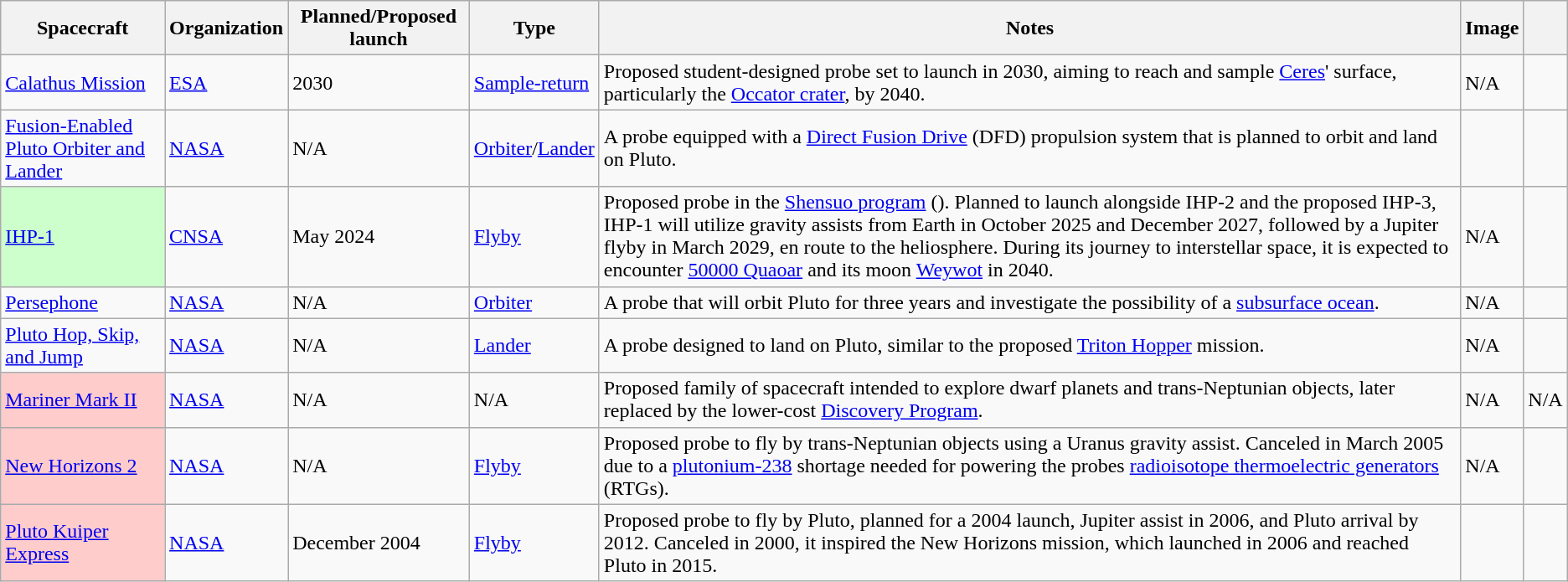<table class="wikitable">
<tr>
<th>Spacecraft</th>
<th>Organization</th>
<th>Planned/Proposed launch</th>
<th>Type</th>
<th>Notes</th>
<th>Image</th>
<th></th>
</tr>
<tr>
<td><a href='#'>Calathus Mission</a></td>
<td> <a href='#'>ESA</a></td>
<td>2030</td>
<td><a href='#'>Sample-return</a></td>
<td>Proposed student-designed probe set to launch in 2030, aiming to reach and sample <a href='#'>Ceres</a>' surface, particularly the <a href='#'>Occator crater</a>, by 2040.</td>
<td>N/A</td>
<td></td>
</tr>
<tr>
<td><a href='#'>Fusion-Enabled Pluto Orbiter and Lander</a></td>
<td> <a href='#'>NASA</a></td>
<td>N/A</td>
<td><a href='#'>Orbiter</a>/<a href='#'>Lander</a></td>
<td>A probe equipped with a <a href='#'>Direct Fusion Drive</a> (DFD) propulsion system that is planned to orbit and land on Pluto.</td>
<td></td>
<td></td>
</tr>
<tr>
<td style="background-color:#ccffcc;"><a href='#'>IHP-1</a></td>
<td> <a href='#'>CNSA</a></td>
<td>May 2024</td>
<td><a href='#'>Flyby</a></td>
<td>Proposed probe in the <a href='#'>Shensuo program</a> (). Planned to launch alongside IHP-2 and the proposed IHP-3, IHP-1 will utilize gravity assists from Earth in October 2025 and December 2027, followed by a Jupiter flyby in March 2029, en route to the heliosphere. During its journey to interstellar space, it is expected to encounter <a href='#'>50000 Quaoar</a> and its moon <a href='#'>Weywot</a> in 2040.</td>
<td>N/A</td>
<td></td>
</tr>
<tr>
<td><a href='#'>Persephone</a></td>
<td> <a href='#'>NASA</a></td>
<td>N/A</td>
<td><a href='#'>Orbiter</a></td>
<td>A probe that will orbit Pluto for three years and investigate the possibility of a <a href='#'>subsurface ocean</a>.</td>
<td>N/A</td>
<td></td>
</tr>
<tr>
<td><a href='#'>Pluto Hop, Skip, and Jump</a></td>
<td> <a href='#'>NASA</a></td>
<td>N/A</td>
<td><a href='#'>Lander</a></td>
<td>A probe designed to land on Pluto, similar to the proposed <a href='#'>Triton Hopper</a> mission.</td>
<td>N/A</td>
<td></td>
</tr>
<tr>
<td style="background-color:#fcc;"><a href='#'>Mariner Mark II</a></td>
<td> <a href='#'>NASA</a></td>
<td>N/A</td>
<td>N/A</td>
<td>Proposed family of spacecraft intended to explore dwarf planets and trans-Neptunian objects, later replaced by the lower-cost <a href='#'>Discovery Program</a>.</td>
<td>N/A</td>
<td>N/A</td>
</tr>
<tr>
<td style="background-color:#fcc;"><a href='#'>New Horizons 2</a></td>
<td> <a href='#'>NASA</a></td>
<td>N/A</td>
<td><a href='#'>Flyby</a></td>
<td>Proposed probe to fly by trans-Neptunian objects using a Uranus gravity assist. Canceled in March 2005 due to a <a href='#'>plutonium-238</a> shortage needed for powering the probes <a href='#'>radioisotope thermoelectric generators</a> (RTGs).</td>
<td>N/A</td>
<td></td>
</tr>
<tr>
<td style="background-color:#fcc;"><a href='#'>Pluto Kuiper Express</a></td>
<td> <a href='#'>NASA</a></td>
<td>December 2004</td>
<td><a href='#'>Flyby</a></td>
<td>Proposed probe to fly by Pluto, planned for a 2004 launch, Jupiter assist in 2006, and Pluto arrival by 2012. Canceled in 2000, it inspired the New Horizons mission, which launched in 2006 and reached Pluto in 2015.</td>
<td></td>
<td></td>
</tr>
</table>
